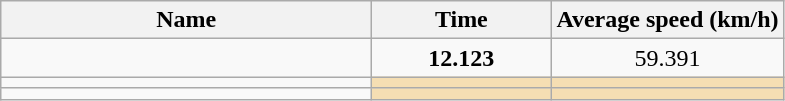<table class="wikitable" style="text-align:center;">
<tr>
<th style="width:15em">Name</th>
<th style="width:7em">Time</th>
<th>Average speed (km/h)</th>
</tr>
<tr>
<td align=left></td>
<td><strong>12.123</strong></td>
<td>59.391</td>
</tr>
<tr>
<td align=left></td>
<td bgcolor=wheat></td>
<td bgcolor=wheat></td>
</tr>
<tr>
<td align=left></td>
<td bgcolor=wheat></td>
<td bgcolor=wheat></td>
</tr>
</table>
